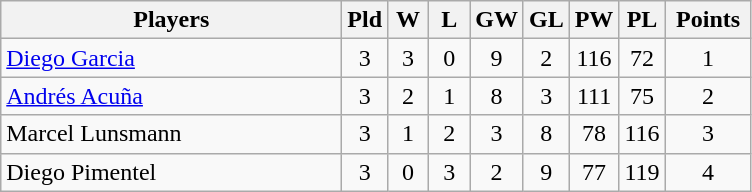<table class=wikitable style="text-align:center">
<tr>
<th width=220>Players</th>
<th width=20>Pld</th>
<th width=20>W</th>
<th width=20>L</th>
<th width=20>GW</th>
<th width=20>GL</th>
<th width=20>PW</th>
<th width=20>PL</th>
<th width=50>Points</th>
</tr>
<tr>
<td align=left> <a href='#'>Diego Garcia</a></td>
<td>3</td>
<td>3</td>
<td>0</td>
<td>9</td>
<td>2</td>
<td>116</td>
<td>72</td>
<td>1</td>
</tr>
<tr>
<td align=left> <a href='#'>Andrés Acuña</a></td>
<td>3</td>
<td>2</td>
<td>1</td>
<td>8</td>
<td>3</td>
<td>111</td>
<td>75</td>
<td>2</td>
</tr>
<tr>
<td align=left> Marcel Lunsmann</td>
<td>3</td>
<td>1</td>
<td>2</td>
<td>3</td>
<td>8</td>
<td>78</td>
<td>116</td>
<td>3</td>
</tr>
<tr>
<td align=left> Diego Pimentel</td>
<td>3</td>
<td>0</td>
<td>3</td>
<td>2</td>
<td>9</td>
<td>77</td>
<td>119</td>
<td>4</td>
</tr>
</table>
